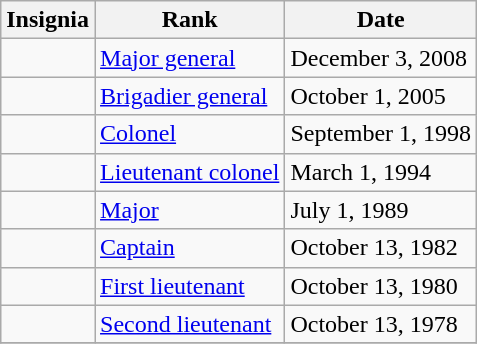<table class="wikitable">
<tr>
<th>Insignia</th>
<th>Rank</th>
<th>Date</th>
</tr>
<tr>
<td></td>
<td><a href='#'>Major general</a></td>
<td>December 3, 2008</td>
</tr>
<tr>
<td></td>
<td><a href='#'>Brigadier general</a></td>
<td>October 1, 2005</td>
</tr>
<tr>
<td></td>
<td><a href='#'>Colonel</a></td>
<td>September 1, 1998</td>
</tr>
<tr>
<td></td>
<td><a href='#'>Lieutenant colonel</a></td>
<td>March 1, 1994</td>
</tr>
<tr>
<td></td>
<td><a href='#'>Major</a></td>
<td>July 1, 1989</td>
</tr>
<tr>
<td></td>
<td><a href='#'>Captain</a></td>
<td>October 13, 1982</td>
</tr>
<tr>
<td></td>
<td><a href='#'>First lieutenant</a></td>
<td>October 13, 1980</td>
</tr>
<tr>
<td></td>
<td><a href='#'>Second lieutenant</a></td>
<td>October 13, 1978</td>
</tr>
<tr>
</tr>
</table>
